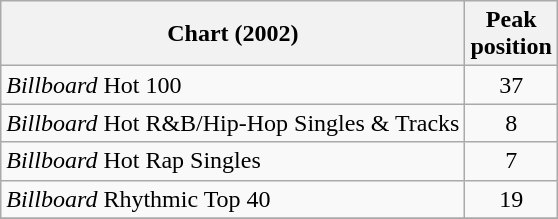<table class="wikitable">
<tr>
<th>Chart (2002)</th>
<th>Peak<br>position</th>
</tr>
<tr>
<td><em>Billboard</em> Hot 100</td>
<td align="center">37</td>
</tr>
<tr>
<td><em>Billboard</em> Hot R&B/Hip-Hop Singles & Tracks</td>
<td align="center">8</td>
</tr>
<tr>
<td><em>Billboard</em> Hot Rap Singles</td>
<td align="center">7</td>
</tr>
<tr>
<td><em>Billboard</em> Rhythmic Top 40</td>
<td align="center">19</td>
</tr>
<tr>
</tr>
</table>
